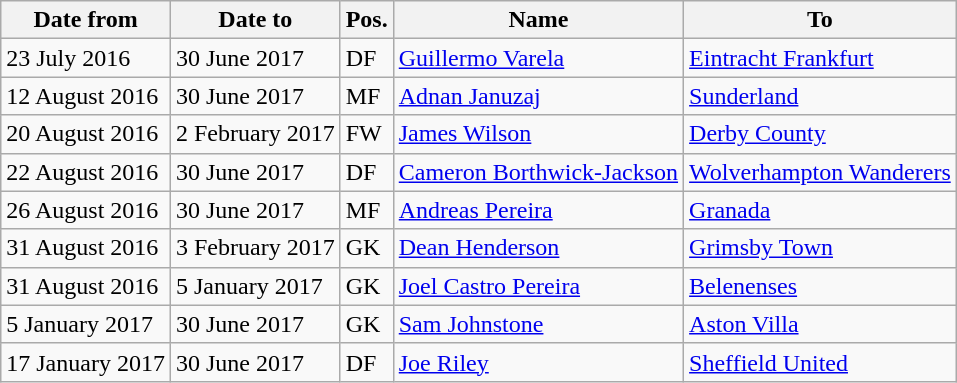<table class="wikitable">
<tr>
<th>Date from</th>
<th>Date to</th>
<th>Pos.</th>
<th>Name</th>
<th>To</th>
</tr>
<tr>
<td>23 July 2016</td>
<td>30 June 2017</td>
<td>DF</td>
<td> <a href='#'>Guillermo Varela</a></td>
<td> <a href='#'>Eintracht Frankfurt</a></td>
</tr>
<tr>
<td>12 August 2016</td>
<td>30 June 2017</td>
<td>MF</td>
<td> <a href='#'>Adnan Januzaj</a></td>
<td> <a href='#'>Sunderland</a></td>
</tr>
<tr>
<td>20 August 2016</td>
<td>2 February 2017</td>
<td>FW</td>
<td> <a href='#'>James Wilson</a></td>
<td> <a href='#'>Derby County</a></td>
</tr>
<tr>
<td>22 August 2016</td>
<td>30 June 2017</td>
<td>DF</td>
<td> <a href='#'>Cameron Borthwick-Jackson</a></td>
<td> <a href='#'>Wolverhampton Wanderers</a></td>
</tr>
<tr>
<td>26 August 2016</td>
<td>30 June 2017</td>
<td>MF</td>
<td> <a href='#'>Andreas Pereira</a></td>
<td> <a href='#'>Granada</a></td>
</tr>
<tr>
<td>31 August 2016</td>
<td>3 February 2017</td>
<td>GK</td>
<td> <a href='#'>Dean Henderson</a></td>
<td> <a href='#'>Grimsby Town</a></td>
</tr>
<tr>
<td>31 August 2016</td>
<td>5 January 2017</td>
<td>GK</td>
<td> <a href='#'>Joel Castro Pereira</a></td>
<td> <a href='#'>Belenenses</a></td>
</tr>
<tr>
<td>5 January 2017</td>
<td>30 June 2017</td>
<td>GK</td>
<td> <a href='#'>Sam Johnstone</a></td>
<td> <a href='#'>Aston Villa</a></td>
</tr>
<tr>
<td>17 January 2017</td>
<td>30 June 2017</td>
<td>DF</td>
<td> <a href='#'>Joe Riley</a></td>
<td> <a href='#'>Sheffield United</a></td>
</tr>
</table>
